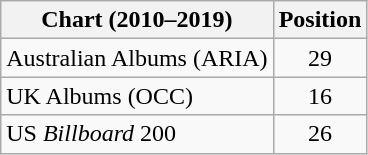<table class="wikitable sortable plainrowheaders">
<tr>
<th scope="col">Chart (2010–2019)</th>
<th scope="col">Position</th>
</tr>
<tr>
<td>Australian Albums (ARIA)</td>
<td style="text-align:center">29</td>
</tr>
<tr>
<td>UK Albums (OCC)</td>
<td style="text-align:center">16</td>
</tr>
<tr>
<td>US <em>Billboard</em> 200</td>
<td style="text-align:center">26</td>
</tr>
</table>
